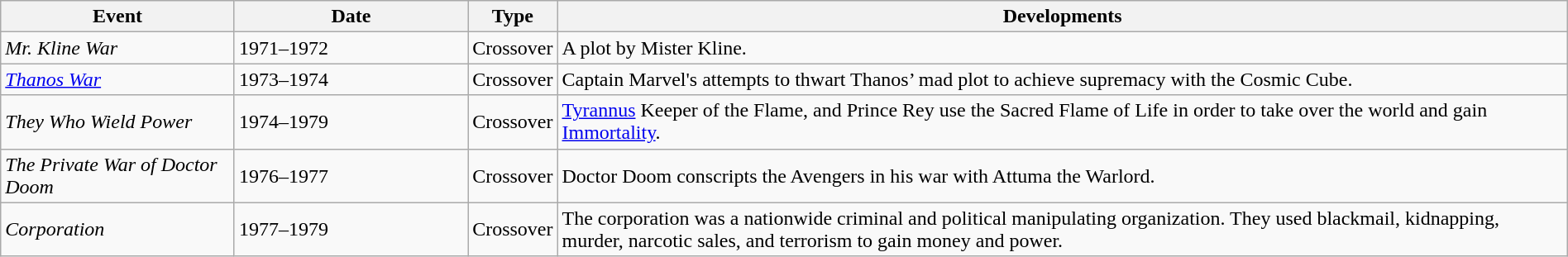<table class="wikitable" style="width:100%;">
<tr>
<th width=15%>Event</th>
<th width=15%>Date</th>
<th width=5%>Type</th>
<th width=70%>Developments</th>
</tr>
<tr>
<td><em>Mr. Kline War</em></td>
<td>1971–1972</td>
<td>Crossover</td>
<td>A plot by Mister Kline.</td>
</tr>
<tr>
<td><em><a href='#'>Thanos War</a></em></td>
<td>1973–1974</td>
<td>Crossover</td>
<td>Captain Marvel's attempts to thwart Thanos’ mad plot to achieve supremacy with the Cosmic Cube.</td>
</tr>
<tr>
<td><em>They Who Wield Power</em></td>
<td>1974–1979</td>
<td>Crossover</td>
<td><a href='#'>Tyrannus</a> Keeper of the Flame, and Prince Rey use the Sacred Flame of Life in order to take over the world and gain <a href='#'>Immortality</a>.</td>
</tr>
<tr>
<td><em>The Private War of Doctor Doom</em></td>
<td>1976–1977</td>
<td>Crossover</td>
<td>Doctor Doom conscripts the Avengers in his war with Attuma the Warlord.</td>
</tr>
<tr>
<td><em>Corporation</em></td>
<td>1977–1979</td>
<td>Crossover</td>
<td>The corporation was a nationwide criminal and political manipulating organization. They used blackmail, kidnapping, murder, narcotic sales, and terrorism to gain money and power.</td>
</tr>
</table>
